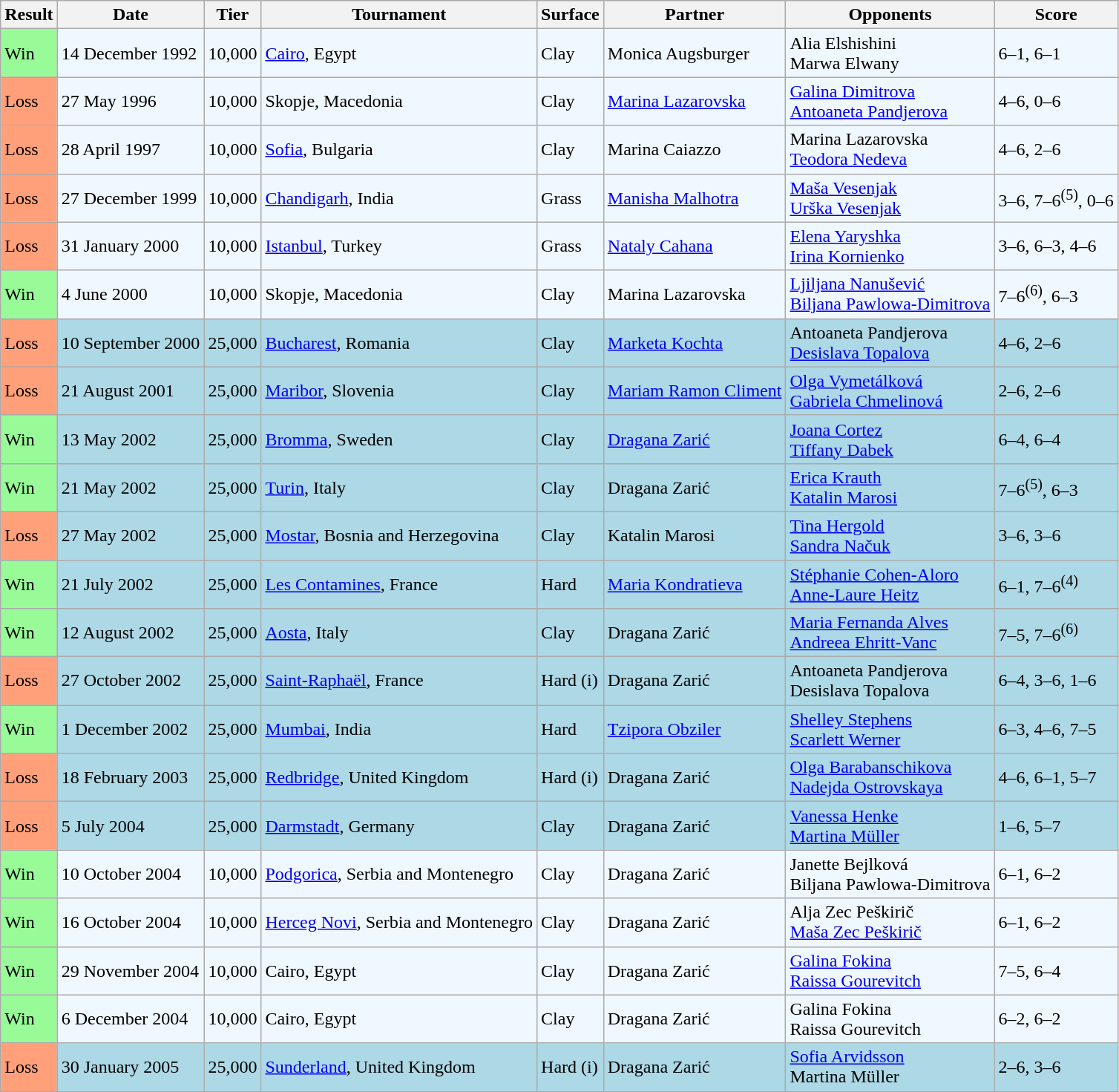<table class="sortable wikitable">
<tr>
<th>Result</th>
<th>Date</th>
<th>Tier</th>
<th>Tournament</th>
<th>Surface</th>
<th>Partner</th>
<th>Opponents</th>
<th class="unsortable">Score</th>
</tr>
<tr style="background:#f0f8ff;">
<td style="background:#98fb98;">Win</td>
<td>14 December 1992</td>
<td>10,000</td>
<td><a href='#'>Cairo</a>, Egypt</td>
<td>Clay</td>
<td> Monica Augsburger</td>
<td> Alia Elshishini <br>  Marwa Elwany</td>
<td>6–1, 6–1</td>
</tr>
<tr style="background:#f0f8ff;">
<td style="background:#ffa07a;">Loss</td>
<td>27 May 1996</td>
<td>10,000</td>
<td>Skopje, Macedonia</td>
<td>Clay</td>
<td> <a href='#'>Marina Lazarovska</a></td>
<td> <a href='#'>Galina Dimitrova</a> <br>  <a href='#'>Antoaneta Pandjerova</a></td>
<td>4–6, 0–6</td>
</tr>
<tr style="background:#f0f8ff;">
<td style="background:#ffa07a;">Loss</td>
<td>28 April 1997</td>
<td>10,000</td>
<td><a href='#'>Sofia</a>, Bulgaria</td>
<td>Clay</td>
<td> Marina Caiazzo</td>
<td> Marina Lazarovska <br>  <a href='#'>Teodora Nedeva</a></td>
<td>4–6, 2–6</td>
</tr>
<tr style="background:#f0f8ff;">
<td style="background:#ffa07a;">Loss</td>
<td>27 December 1999</td>
<td>10,000</td>
<td><a href='#'>Chandigarh</a>, India</td>
<td>Grass</td>
<td> <a href='#'>Manisha Malhotra</a></td>
<td> <a href='#'>Maša Vesenjak</a> <br>  <a href='#'>Urška Vesenjak</a></td>
<td>3–6, 7–6<sup>(5)</sup>, 0–6</td>
</tr>
<tr style="background:#f0f8ff;">
<td style="background:#ffa07a;">Loss</td>
<td>31 January 2000</td>
<td>10,000</td>
<td><a href='#'>Istanbul</a>, Turkey</td>
<td>Grass</td>
<td> <a href='#'>Nataly Cahana</a></td>
<td> <a href='#'>Elena Yaryshka</a> <br>  <a href='#'>Irina Kornienko</a></td>
<td>3–6, 6–3, 4–6</td>
</tr>
<tr style="background:#f0f8ff;">
<td style="background:#98fb98;">Win</td>
<td>4 June 2000</td>
<td>10,000</td>
<td>Skopje, Macedonia</td>
<td>Clay</td>
<td> Marina Lazarovska</td>
<td> <a href='#'>Ljiljana Nanušević</a> <br>  <a href='#'>Biljana Pawlowa-Dimitrova</a></td>
<td>7–6<sup>(6)</sup>, 6–3</td>
</tr>
<tr bgcolor="lightblue">
<td style="background:#ffa07a;">Loss</td>
<td>10 September 2000</td>
<td>25,000</td>
<td><a href='#'>Bucharest</a>, Romania</td>
<td>Clay</td>
<td> <a href='#'>Marketa Kochta</a></td>
<td> Antoaneta Pandjerova <br>  <a href='#'>Desislava Topalova</a></td>
<td>4–6, 2–6</td>
</tr>
<tr bgcolor="lightblue">
<td style="background:#ffa07a;">Loss</td>
<td>21 August 2001</td>
<td>25,000</td>
<td><a href='#'>Maribor</a>, Slovenia</td>
<td>Clay</td>
<td> <a href='#'>Mariam Ramon Climent</a></td>
<td> <a href='#'>Olga Vymetálková</a> <br>  <a href='#'>Gabriela Chmelinová</a></td>
<td>2–6, 2–6</td>
</tr>
<tr bgcolor="lightblue">
<td style="background:#98fb98;">Win</td>
<td>13 May 2002</td>
<td>25,000</td>
<td><a href='#'>Bromma</a>, Sweden</td>
<td>Clay</td>
<td> <a href='#'>Dragana Zarić</a></td>
<td> <a href='#'>Joana Cortez</a> <br>  <a href='#'>Tiffany Dabek</a></td>
<td>6–4, 6–4</td>
</tr>
<tr bgcolor="lightblue">
<td style="background:#98fb98;">Win</td>
<td>21 May 2002</td>
<td>25,000</td>
<td><a href='#'>Turin</a>, Italy</td>
<td>Clay</td>
<td> Dragana Zarić</td>
<td> <a href='#'>Erica Krauth</a> <br>  <a href='#'>Katalin Marosi</a></td>
<td>7–6<sup>(5)</sup>, 6–3</td>
</tr>
<tr style="background:lightblue;">
<td style="background:#ffa07a;">Loss</td>
<td>27 May 2002</td>
<td>25,000</td>
<td><a href='#'>Mostar</a>, Bosnia and Herzegovina</td>
<td>Clay</td>
<td> Katalin Marosi</td>
<td> <a href='#'>Tina Hergold</a> <br>  <a href='#'>Sandra Načuk</a></td>
<td>3–6, 3–6</td>
</tr>
<tr style="background:lightblue;">
<td style="background:#98fb98;">Win</td>
<td>21 July 2002</td>
<td>25,000</td>
<td><a href='#'>Les Contamines</a>, France</td>
<td>Hard</td>
<td> <a href='#'>Maria Kondratieva</a></td>
<td> <a href='#'>Stéphanie Cohen-Aloro</a> <br>  <a href='#'>Anne-Laure Heitz</a></td>
<td>6–1, 7–6<sup>(4)</sup></td>
</tr>
<tr style="background:lightblue;">
<td style="background:#98fb98;">Win</td>
<td>12 August 2002</td>
<td>25,000</td>
<td><a href='#'>Aosta</a>, Italy</td>
<td>Clay</td>
<td> Dragana Zarić</td>
<td> <a href='#'>Maria Fernanda Alves</a> <br>  <a href='#'>Andreea Ehritt-Vanc</a></td>
<td>7–5, 7–6<sup>(6)</sup></td>
</tr>
<tr bgcolor="lightblue">
<td style="background:#ffa07a;">Loss</td>
<td>27 October 2002</td>
<td>25,000</td>
<td><a href='#'>Saint-Raphaël</a>, France</td>
<td>Hard (i)</td>
<td> Dragana Zarić</td>
<td> Antoaneta Pandjerova <br>  Desislava Topalova</td>
<td>6–4, 3–6, 1–6</td>
</tr>
<tr style="background:lightblue;">
<td style="background:#98fb98;">Win</td>
<td>1 December 2002</td>
<td>25,000</td>
<td><a href='#'>Mumbai</a>, India</td>
<td>Hard</td>
<td> <a href='#'>Tzipora Obziler</a></td>
<td> <a href='#'>Shelley Stephens</a> <br>  <a href='#'>Scarlett Werner</a></td>
<td>6–3, 4–6, 7–5</td>
</tr>
<tr style="background:lightblue;">
<td style="background:#ffa07a;">Loss</td>
<td>18 February 2003</td>
<td>25,000</td>
<td><a href='#'>Redbridge</a>, United Kingdom</td>
<td>Hard (i)</td>
<td> Dragana Zarić</td>
<td> <a href='#'>Olga Barabanschikova</a> <br>  <a href='#'>Nadejda Ostrovskaya</a></td>
<td>4–6, 6–1, 5–7</td>
</tr>
<tr style="background:lightblue;">
<td style="background:#ffa07a;">Loss</td>
<td>5 July 2004</td>
<td>25,000</td>
<td><a href='#'>Darmstadt</a>, Germany</td>
<td>Clay</td>
<td> Dragana Zarić</td>
<td> <a href='#'>Vanessa Henke</a> <br>  <a href='#'>Martina Müller</a></td>
<td>1–6, 5–7</td>
</tr>
<tr bgcolor="#f0f8ff">
<td style="background:#98fb98;">Win</td>
<td>10 October 2004</td>
<td>10,000</td>
<td><a href='#'>Podgorica</a>, Serbia and Montenegro</td>
<td>Clay</td>
<td> Dragana Zarić</td>
<td> Janette Bejlková <br>  Biljana Pawlowa-Dimitrova</td>
<td>6–1, 6–2</td>
</tr>
<tr bgcolor="#f0f8ff">
<td style="background:#98fb98;">Win</td>
<td>16 October 2004</td>
<td>10,000</td>
<td><a href='#'>Herceg Novi</a>, Serbia and Montenegro</td>
<td>Clay</td>
<td> Dragana Zarić</td>
<td> Alja Zec Peškirič <br>  <a href='#'>Maša Zec Peškirič</a></td>
<td>6–1, 6–2</td>
</tr>
<tr bgcolor="#f0f8ff">
<td style="background:#98fb98;">Win</td>
<td>29 November 2004</td>
<td>10,000</td>
<td>Cairo, Egypt</td>
<td>Clay</td>
<td> Dragana Zarić</td>
<td> <a href='#'>Galina Fokina</a> <br>  <a href='#'>Raissa Gourevitch</a></td>
<td>7–5, 6–4</td>
</tr>
<tr bgcolor="#f0f8ff">
<td style="background:#98fb98;">Win</td>
<td>6 December 2004</td>
<td>10,000</td>
<td>Cairo, Egypt</td>
<td>Clay</td>
<td> Dragana Zarić</td>
<td> Galina Fokina <br>  Raissa Gourevitch</td>
<td>6–2, 6–2</td>
</tr>
<tr style="background:lightblue;">
<td style="background:#ffa07a;">Loss</td>
<td>30 January 2005</td>
<td>25,000</td>
<td><a href='#'>Sunderland</a>, United Kingdom</td>
<td>Hard (i)</td>
<td> Dragana Zarić</td>
<td> <a href='#'>Sofia Arvidsson</a> <br>  Martina Müller</td>
<td>2–6, 3–6</td>
</tr>
</table>
